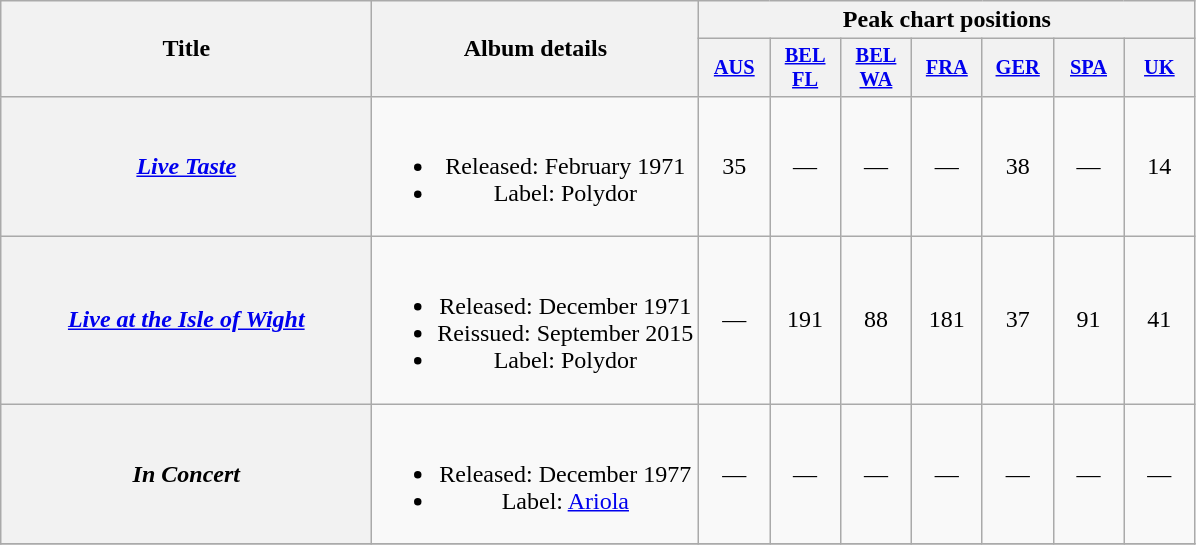<table class="wikitable plainrowheaders" style="text-align:center;">
<tr>
<th rowspan="2" style="width:15em;">Title</th>
<th rowspan="2">Album details</th>
<th colspan="7">Peak chart positions</th>
</tr>
<tr>
<th style="width:3em; font-size:85%"><a href='#'>AUS</a><br></th>
<th style="width:3em; font-size:85%"><a href='#'>BEL<br>FL</a><br></th>
<th style="width:3em; font-size:85%"><a href='#'>BEL<br>WA</a><br></th>
<th style="width:3em; font-size:85%"><a href='#'>FRA</a><br></th>
<th style="width:3em; font-size:85%"><a href='#'>GER</a><br></th>
<th style="width:3em; font-size:85%"><a href='#'>SPA</a><br></th>
<th style="width:3em; font-size:85%"><a href='#'>UK</a><br></th>
</tr>
<tr>
<th scope="row"><em><a href='#'>Live Taste</a></em></th>
<td><br><ul><li>Released: February 1971</li><li>Label: Polydor</li></ul></td>
<td>35</td>
<td>—</td>
<td>—</td>
<td>—</td>
<td>38</td>
<td>—</td>
<td>14</td>
</tr>
<tr>
<th scope="row"><em><a href='#'>Live at the Isle of Wight</a></em></th>
<td><br><ul><li>Released: December 1971</li><li>Reissued: September 2015</li><li>Label: Polydor</li></ul></td>
<td>—</td>
<td>191</td>
<td>88</td>
<td>181</td>
<td>37</td>
<td>91</td>
<td>41</td>
</tr>
<tr>
<th scope="row"><em>In Concert</em></th>
<td><br><ul><li>Released: December 1977</li><li>Label: <a href='#'>Ariola</a></li></ul></td>
<td>—</td>
<td>—</td>
<td>—</td>
<td>—</td>
<td>—</td>
<td>—</td>
<td>—</td>
</tr>
<tr>
</tr>
</table>
